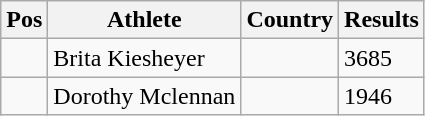<table class="wikitable">
<tr>
<th>Pos</th>
<th>Athlete</th>
<th>Country</th>
<th>Results</th>
</tr>
<tr>
<td align="center"></td>
<td>Brita Kiesheyer</td>
<td></td>
<td>3685</td>
</tr>
<tr>
<td align="center"></td>
<td>Dorothy Mclennan</td>
<td></td>
<td>1946</td>
</tr>
</table>
